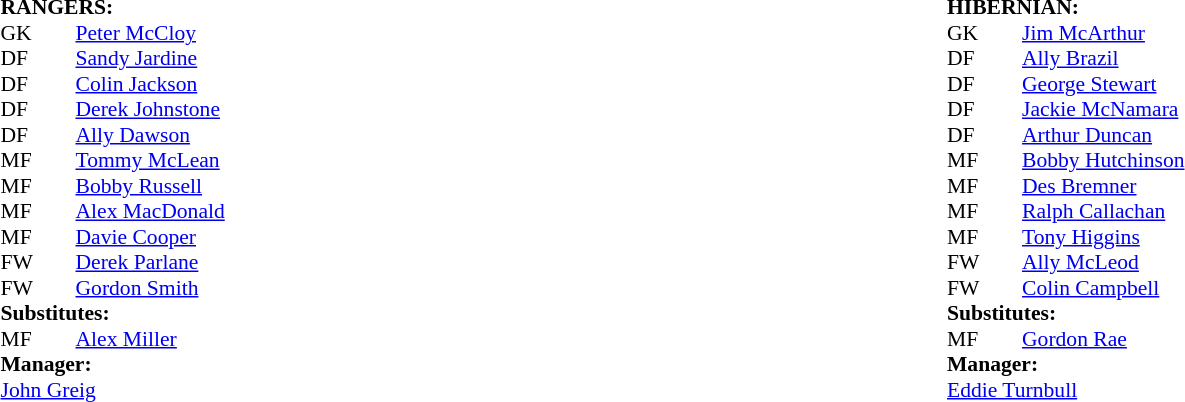<table width="100%">
<tr>
<td valign="top" width="50%"><br><table style="font-size: 90%" cellspacing="0" cellpadding="0">
<tr>
<td colspan="4"><strong>RANGERS:</strong></td>
</tr>
<tr>
<th width="25"></th>
<th width="25"></th>
</tr>
<tr>
<td>GK</td>
<td></td>
<td> <a href='#'>Peter McCloy</a></td>
</tr>
<tr>
<td>DF</td>
<td></td>
<td> <a href='#'>Sandy Jardine</a></td>
</tr>
<tr>
<td>DF</td>
<td></td>
<td> <a href='#'>Colin Jackson</a></td>
</tr>
<tr>
<td>DF</td>
<td></td>
<td> <a href='#'>Derek Johnstone</a></td>
</tr>
<tr>
<td>DF</td>
<td></td>
<td> <a href='#'>Ally Dawson</a></td>
</tr>
<tr>
<td>MF</td>
<td></td>
<td> <a href='#'>Tommy McLean</a></td>
</tr>
<tr>
<td>MF</td>
<td></td>
<td> <a href='#'>Bobby Russell</a></td>
</tr>
<tr>
<td>MF</td>
<td></td>
<td> <a href='#'>Alex MacDonald</a></td>
<td></td>
<td></td>
</tr>
<tr>
<td>MF</td>
<td></td>
<td> <a href='#'>Davie Cooper</a></td>
</tr>
<tr>
<td>FW</td>
<td></td>
<td> <a href='#'>Derek Parlane</a></td>
</tr>
<tr>
<td>FW</td>
<td></td>
<td> <a href='#'>Gordon Smith</a></td>
</tr>
<tr>
<td colspan=4><strong>Substitutes:</strong></td>
</tr>
<tr>
<td>MF</td>
<td></td>
<td> <a href='#'>Alex Miller</a></td>
<td></td>
<td></td>
</tr>
<tr>
<td colspan=4><strong>Manager:</strong></td>
</tr>
<tr>
<td colspan="4"> <a href='#'>John Greig</a></td>
</tr>
</table>
</td>
<td valign="top" width="50%"><br><table style="font-size: 90%" cellspacing="0" cellpadding="0">
<tr>
<td colspan="4"><strong>HIBERNIAN:</strong></td>
</tr>
<tr>
<th width="25"></th>
<th width="25"></th>
</tr>
<tr>
<td>GK</td>
<td></td>
<td> <a href='#'>Jim McArthur</a></td>
</tr>
<tr>
<td>DF</td>
<td></td>
<td> <a href='#'>Ally Brazil</a></td>
</tr>
<tr>
<td>DF</td>
<td></td>
<td> <a href='#'>George Stewart</a></td>
</tr>
<tr>
<td>DF</td>
<td></td>
<td> <a href='#'>Jackie McNamara</a></td>
</tr>
<tr>
<td>DF</td>
<td></td>
<td> <a href='#'>Arthur Duncan</a></td>
</tr>
<tr>
<td>MF</td>
<td></td>
<td> <a href='#'>Bobby Hutchinson</a></td>
<td></td>
<td></td>
</tr>
<tr>
<td>MF</td>
<td></td>
<td> <a href='#'>Des Bremner</a></td>
</tr>
<tr>
<td>MF</td>
<td></td>
<td> <a href='#'>Ralph Callachan</a></td>
</tr>
<tr>
<td>MF</td>
<td></td>
<td> <a href='#'>Tony Higgins</a></td>
</tr>
<tr>
<td>FW</td>
<td></td>
<td> <a href='#'>Ally McLeod</a></td>
</tr>
<tr>
<td>FW</td>
<td></td>
<td> <a href='#'>Colin Campbell</a></td>
</tr>
<tr>
<td colspan=4><strong>Substitutes:</strong></td>
</tr>
<tr>
<td>MF</td>
<td></td>
<td> <a href='#'>Gordon Rae</a></td>
<td></td>
<td></td>
</tr>
<tr>
<td colspan=4><strong>Manager:</strong></td>
</tr>
<tr>
<td colspan="4"> <a href='#'>Eddie Turnbull</a></td>
</tr>
</table>
</td>
</tr>
</table>
